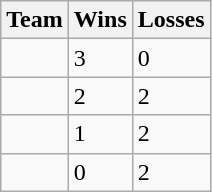<table class=wikitable>
<tr>
<th>Team</th>
<th>Wins</th>
<th>Losses</th>
</tr>
<tr>
<td><strong></strong></td>
<td>3</td>
<td>0</td>
</tr>
<tr>
<td></td>
<td>2</td>
<td>2</td>
</tr>
<tr>
<td></td>
<td>1</td>
<td>2</td>
</tr>
<tr>
<td></td>
<td>0</td>
<td>2</td>
</tr>
</table>
